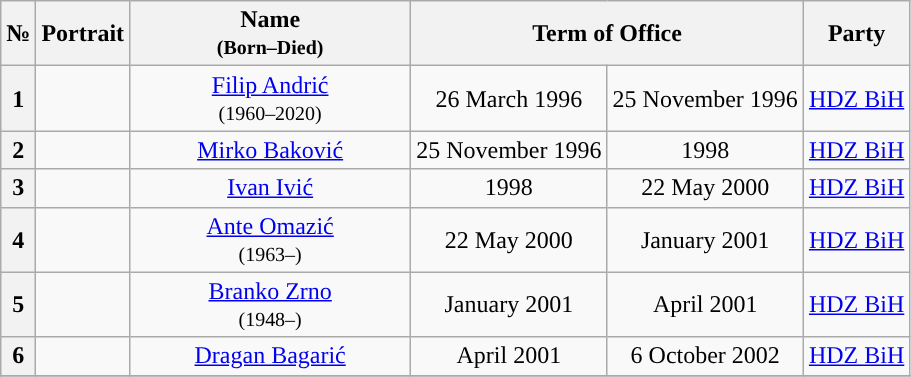<table class="wikitable" style="text-align:center">
<tr ->
<th>№</th>
<th>Portrait</th>
<th width=180>Name<br><small>(Born–Died)</small></th>
<th colspan=2>Term of Office</th>
<th>Party</th>
</tr>
<tr ->
<th style="background:">1</th>
<td></td>
<td><a href='#'>Filip Andrić</a><br><small>(1960–2020)</small></td>
<td>26 March 1996</td>
<td>25 November 1996</td>
<td><a href='#'>HDZ BiH</a></td>
</tr>
<tr ->
<th style="background:">2</th>
<td></td>
<td><a href='#'>Mirko Baković</a></td>
<td>25 November 1996</td>
<td>1998</td>
<td><a href='#'>HDZ BiH</a></td>
</tr>
<tr ->
<th style="background:">3</th>
<td></td>
<td><a href='#'>Ivan Ivić</a></td>
<td>1998</td>
<td>22 May 2000</td>
<td><a href='#'>HDZ BiH</a></td>
</tr>
<tr ->
<th style="background:">4</th>
<td></td>
<td><a href='#'>Ante Omazić</a><br><small>(1963–)</small></td>
<td>22 May 2000</td>
<td>January 2001</td>
<td><a href='#'>HDZ BiH</a></td>
</tr>
<tr ->
<th style="background:">5</th>
<td></td>
<td><a href='#'>Branko Zrno</a><br><small>(1948–)</small></td>
<td>January 2001</td>
<td>April 2001</td>
<td><a href='#'>HDZ BiH</a></td>
</tr>
<tr ->
<th style="background:">6</th>
<td></td>
<td><a href='#'>Dragan Bagarić</a></td>
<td>April 2001</td>
<td>6 October 2002</td>
<td><a href='#'>HDZ BiH</a></td>
</tr>
<tr ->
</tr>
</table>
